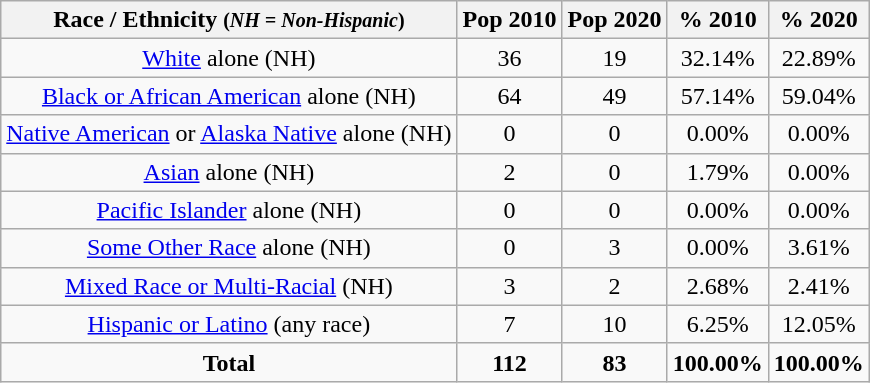<table class="wikitable" style="text-align:center;">
<tr>
<th>Race / Ethnicity <small>(<em>NH = Non-Hispanic</em>)</small></th>
<th>Pop 2010</th>
<th>Pop 2020</th>
<th>% 2010</th>
<th>% 2020</th>
</tr>
<tr>
<td><a href='#'>White</a> alone (NH)</td>
<td>36</td>
<td>19</td>
<td>32.14%</td>
<td>22.89%</td>
</tr>
<tr>
<td><a href='#'>Black or African American</a> alone (NH)</td>
<td>64</td>
<td>49</td>
<td>57.14%</td>
<td>59.04%</td>
</tr>
<tr>
<td><a href='#'>Native American</a> or <a href='#'>Alaska Native</a> alone (NH)</td>
<td>0</td>
<td>0</td>
<td>0.00%</td>
<td>0.00%</td>
</tr>
<tr>
<td><a href='#'>Asian</a> alone (NH)</td>
<td>2</td>
<td>0</td>
<td>1.79%</td>
<td>0.00%</td>
</tr>
<tr>
<td><a href='#'>Pacific Islander</a> alone (NH)</td>
<td>0</td>
<td>0</td>
<td>0.00%</td>
<td>0.00%</td>
</tr>
<tr>
<td><a href='#'>Some Other Race</a> alone (NH)</td>
<td>0</td>
<td>3</td>
<td>0.00%</td>
<td>3.61%</td>
</tr>
<tr>
<td><a href='#'>Mixed Race or Multi-Racial</a> (NH)</td>
<td>3</td>
<td>2</td>
<td>2.68%</td>
<td>2.41%</td>
</tr>
<tr>
<td><a href='#'>Hispanic or Latino</a> (any race)</td>
<td>7</td>
<td>10</td>
<td>6.25%</td>
<td>12.05%</td>
</tr>
<tr>
<td><strong>Total</strong></td>
<td><strong>112</strong></td>
<td><strong>83</strong></td>
<td><strong>100.00%</strong></td>
<td><strong>100.00%</strong></td>
</tr>
</table>
